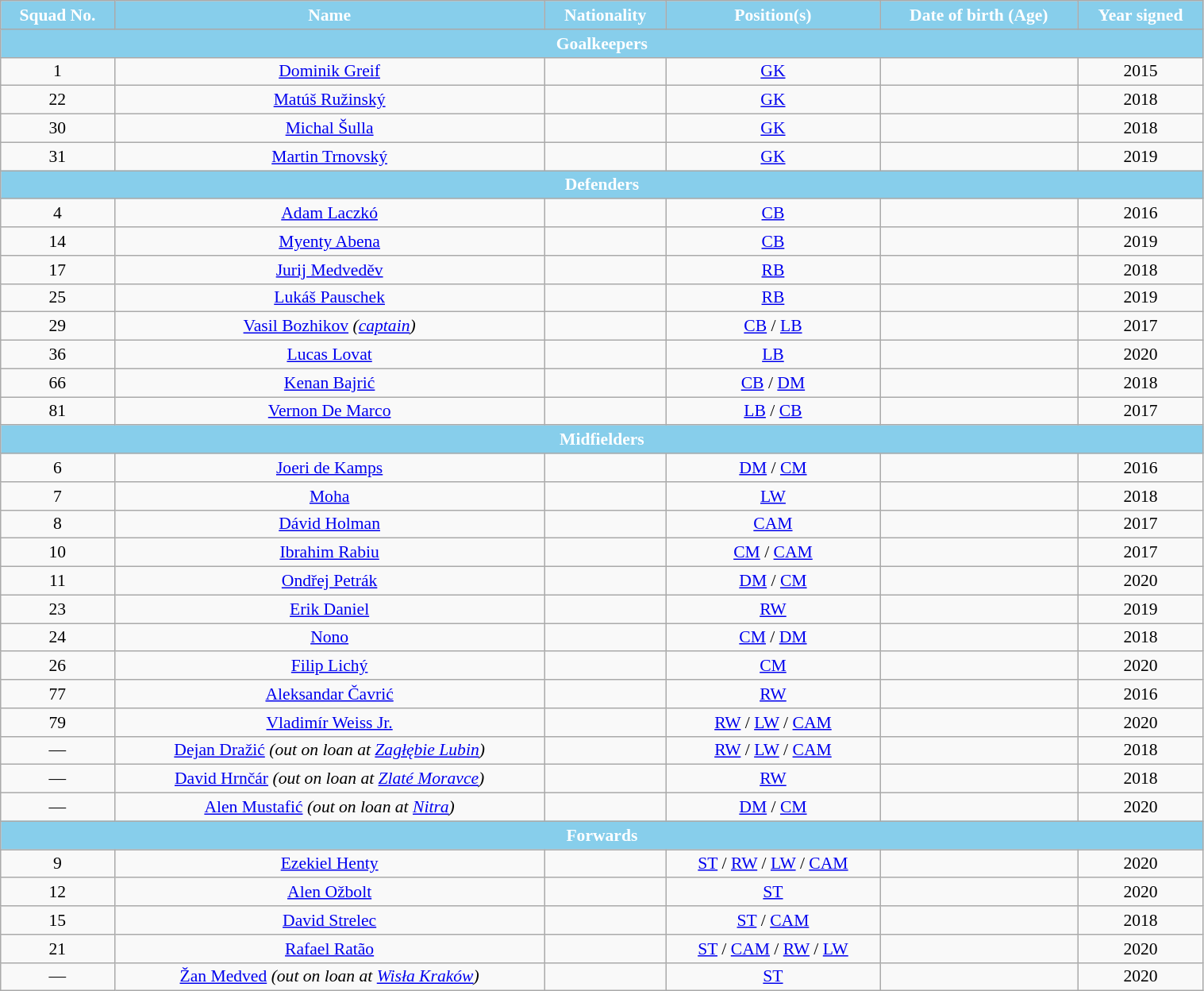<table class="wikitable" style="text-align:center; font-size:90%; width:80%;">
<tr>
<th style="background:#87CEEB; color:white; text-align:center;">Squad No.</th>
<th style="background:#87CEEB; color:white; text-align:center;">Name</th>
<th style="background:#87CEEB; color:white; text-align:center;">Nationality</th>
<th style="background:#87CEEB; color:white; text-align:center;">Position(s)</th>
<th style="background:#87CEEB; color:white; text-align:center;">Date of birth (Age)</th>
<th style="background:#87CEEB; color:white; text-align:center;">Year signed</th>
</tr>
<tr>
<th colspan="9" style="background:#87CEEB; color:white; text-align:center"><strong>Goalkeepers</strong></th>
</tr>
<tr>
<td>1</td>
<td><a href='#'>Dominik Greif</a></td>
<td></td>
<td><a href='#'>GK</a></td>
<td></td>
<td>2015</td>
</tr>
<tr>
<td>22</td>
<td><a href='#'>Matúš Ružinský</a></td>
<td></td>
<td><a href='#'>GK</a></td>
<td></td>
<td>2018</td>
</tr>
<tr>
<td>30</td>
<td><a href='#'>Michal Šulla</a></td>
<td></td>
<td><a href='#'>GK</a></td>
<td></td>
<td>2018</td>
</tr>
<tr>
<td>31</td>
<td><a href='#'>Martin Trnovský</a></td>
<td></td>
<td><a href='#'>GK</a></td>
<td></td>
<td>2019</td>
</tr>
<tr>
<th colspan="9" style="background:#87CEEB; color:white; text-align:center"><strong>Defenders</strong></th>
</tr>
<tr>
<td>4</td>
<td><a href='#'>Adam Laczkó</a></td>
<td></td>
<td><a href='#'>CB</a></td>
<td></td>
<td>2016</td>
</tr>
<tr>
<td>14</td>
<td><a href='#'>Myenty Abena</a></td>
<td></td>
<td><a href='#'>CB</a></td>
<td></td>
<td>2019</td>
</tr>
<tr>
<td>17</td>
<td><a href='#'>Jurij Medveděv</a></td>
<td></td>
<td><a href='#'>RB</a></td>
<td></td>
<td>2018</td>
</tr>
<tr>
<td>25</td>
<td><a href='#'>Lukáš Pauschek</a></td>
<td></td>
<td><a href='#'>RB</a></td>
<td></td>
<td>2019</td>
</tr>
<tr>
<td>29</td>
<td><a href='#'>Vasil Bozhikov</a> <em>(<a href='#'>captain</a>)</em></td>
<td></td>
<td><a href='#'>CB</a> / <a href='#'>LB</a></td>
<td></td>
<td>2017</td>
</tr>
<tr>
<td>36</td>
<td><a href='#'>Lucas Lovat</a></td>
<td></td>
<td><a href='#'>LB</a></td>
<td></td>
<td>2020</td>
</tr>
<tr>
<td>66</td>
<td><a href='#'>Kenan Bajrić</a></td>
<td></td>
<td><a href='#'>CB</a> / <a href='#'>DM</a></td>
<td></td>
<td>2018</td>
</tr>
<tr>
<td>81</td>
<td><a href='#'>Vernon De Marco</a></td>
<td></td>
<td><a href='#'>LB</a> / <a href='#'>CB</a></td>
<td></td>
<td>2017</td>
</tr>
<tr>
<th colspan="10" style="background:#87CEEB; color:white; text-align:center"><strong>Midfielders</strong></th>
</tr>
<tr>
<td>6</td>
<td><a href='#'>Joeri de Kamps</a></td>
<td></td>
<td><a href='#'>DM</a> / <a href='#'>CM</a></td>
<td></td>
<td>2016</td>
</tr>
<tr>
<td>7</td>
<td><a href='#'>Moha</a></td>
<td></td>
<td><a href='#'>LW</a></td>
<td></td>
<td>2018</td>
</tr>
<tr>
<td>8</td>
<td><a href='#'>Dávid Holman</a></td>
<td></td>
<td><a href='#'>CAM</a></td>
<td></td>
<td>2017</td>
</tr>
<tr>
<td>10</td>
<td><a href='#'>Ibrahim Rabiu</a></td>
<td></td>
<td><a href='#'>CM</a> / <a href='#'>CAM</a></td>
<td></td>
<td>2017</td>
</tr>
<tr>
<td>11</td>
<td><a href='#'>Ondřej Petrák</a></td>
<td></td>
<td><a href='#'>DM</a> / <a href='#'>CM</a></td>
<td></td>
<td>2020</td>
</tr>
<tr>
<td>23</td>
<td><a href='#'>Erik Daniel</a></td>
<td></td>
<td><a href='#'>RW</a></td>
<td></td>
<td>2019</td>
</tr>
<tr>
<td>24</td>
<td><a href='#'>Nono</a></td>
<td></td>
<td><a href='#'>CM</a> / <a href='#'>DM</a></td>
<td></td>
<td>2018</td>
</tr>
<tr>
<td>26</td>
<td><a href='#'>Filip Lichý</a></td>
<td></td>
<td><a href='#'>CM</a></td>
<td></td>
<td>2020</td>
</tr>
<tr>
<td>77</td>
<td><a href='#'>Aleksandar Čavrić</a></td>
<td></td>
<td><a href='#'>RW</a></td>
<td></td>
<td>2016</td>
</tr>
<tr>
<td>79</td>
<td><a href='#'>Vladimír Weiss Jr.</a></td>
<td></td>
<td><a href='#'>RW</a> / <a href='#'>LW</a> / <a href='#'>CAM</a></td>
<td></td>
<td>2020</td>
</tr>
<tr>
<td>—</td>
<td><a href='#'>Dejan Dražić</a> <em>(out on loan at  <a href='#'>Zagłębie Lubin</a>)</em></td>
<td></td>
<td><a href='#'>RW</a> / <a href='#'>LW</a> / <a href='#'>CAM</a></td>
<td></td>
<td>2018</td>
</tr>
<tr>
<td>—</td>
<td><a href='#'>David Hrnčár</a> <em>(out on loan at  <a href='#'>Zlaté Moravce</a>)</em></td>
<td></td>
<td><a href='#'>RW</a></td>
<td></td>
<td>2018</td>
</tr>
<tr>
<td>—</td>
<td><a href='#'>Alen Mustafić</a> <em>(out on loan at  <a href='#'>Nitra</a>)</em></td>
<td></td>
<td><a href='#'>DM</a> / <a href='#'>CM</a></td>
<td></td>
<td>2020</td>
</tr>
<tr>
<th colspan="9" style="background:#87CEEB; color:white; text-align:center"><strong>Forwards</strong></th>
</tr>
<tr>
<td>9</td>
<td><a href='#'>Ezekiel Henty</a></td>
<td></td>
<td><a href='#'>ST</a> / <a href='#'>RW</a> / <a href='#'>LW</a> / <a href='#'>CAM</a></td>
<td></td>
<td>2020</td>
</tr>
<tr>
<td>12</td>
<td><a href='#'>Alen Ožbolt</a></td>
<td></td>
<td><a href='#'>ST</a></td>
<td></td>
<td>2020</td>
</tr>
<tr>
<td>15</td>
<td><a href='#'>David Strelec</a></td>
<td></td>
<td><a href='#'>ST</a> / <a href='#'>CAM</a></td>
<td></td>
<td>2018</td>
</tr>
<tr>
<td>21</td>
<td><a href='#'>Rafael Ratão</a></td>
<td></td>
<td><a href='#'>ST</a> / <a href='#'>CAM</a> / <a href='#'>RW</a> / <a href='#'>LW</a></td>
<td></td>
<td>2020</td>
</tr>
<tr>
<td>—</td>
<td><a href='#'>Žan Medved</a> <em>(out on loan at  <a href='#'>Wisła Kraków</a>)</em></td>
<td></td>
<td><a href='#'>ST</a></td>
<td></td>
<td>2020</td>
</tr>
</table>
